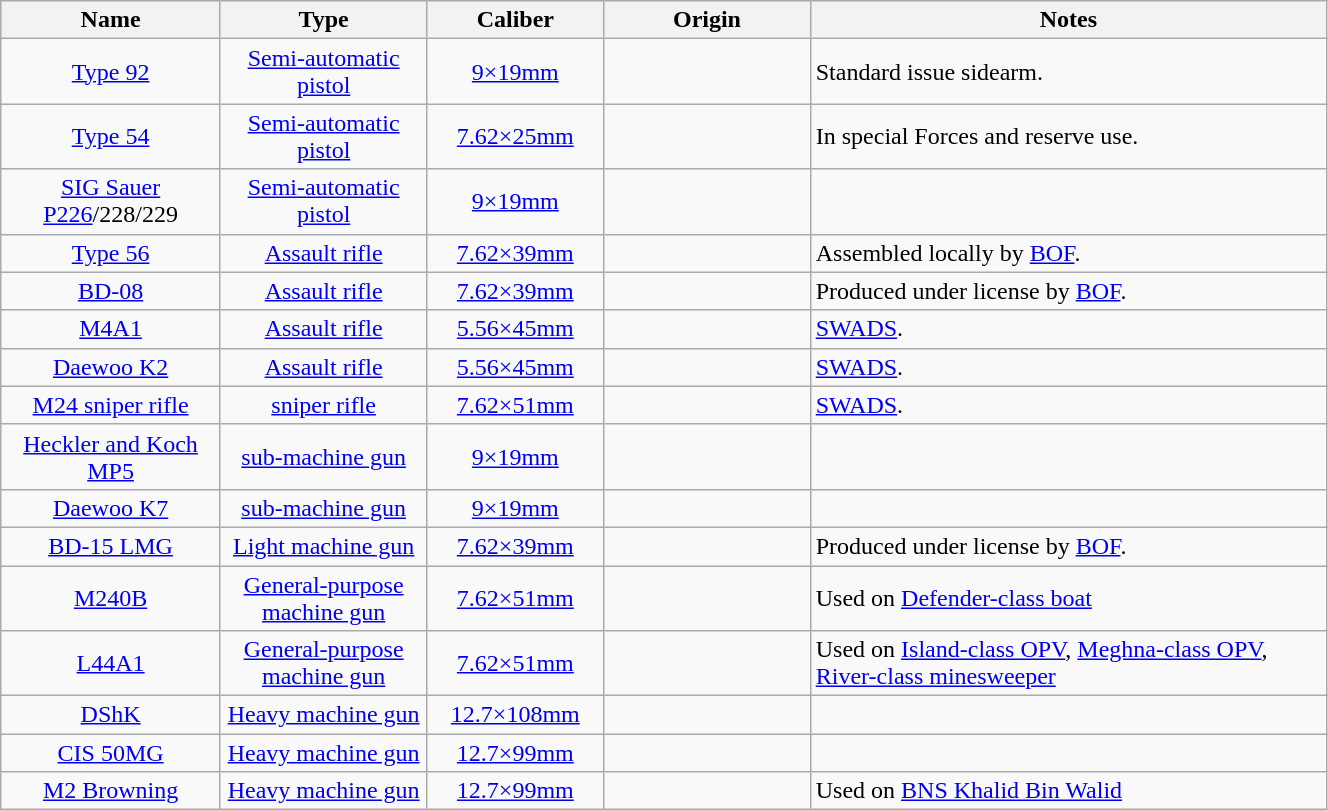<table class="wikitable" style="width:70%;">
<tr>
<th style="width:10%;">Name</th>
<th style="width:10%;">Type</th>
<th style="width:5%;">Caliber</th>
<th style="width:10%;">Origin</th>
<th style="width:25%;">Notes</th>
</tr>
<tr>
<td ! style="text-align: center;"><a href='#'>Type 92</a></td>
<td ! style="text-align: center;"><a href='#'>Semi-automatic pistol</a></td>
<td ! style="text-align: center;"><a href='#'>9×19mm</a></td>
<td></td>
<td>Standard issue sidearm.</td>
</tr>
<tr>
<td ! style="text-align: center;"><a href='#'>Type 54</a></td>
<td ! style="text-align: center;"><a href='#'>Semi-automatic pistol</a></td>
<td ! style="text-align: center;"><a href='#'>7.62×25mm</a></td>
<td></td>
<td>In special Forces and reserve use.</td>
</tr>
<tr>
<td ! style="text-align: center;"><a href='#'>SIG Sauer P226</a>/228/229</td>
<td ! style="text-align: center;"><a href='#'>Semi-automatic pistol</a></td>
<td ! style="text-align: center;"><a href='#'>9×19mm</a></td>
<td><br></td>
<td></td>
</tr>
<tr>
<td ! style="text-align: center;"><a href='#'>Type 56</a></td>
<td ! style="text-align: center;"><a href='#'>Assault rifle</a></td>
<td ! style="text-align: center;"><a href='#'>7.62×39mm</a></td>
<td> </td>
<td>Assembled locally by <a href='#'>BOF</a>.</td>
</tr>
<tr>
<td ! style="text-align: center;"><a href='#'>BD-08</a></td>
<td ! style="text-align: center;"><a href='#'>Assault rifle</a></td>
<td ! style="text-align: center;"><a href='#'>7.62×39mm</a></td>
<td></td>
<td>Produced under license by <a href='#'>BOF</a>.</td>
</tr>
<tr>
<td ! style="text-align: center;"><a href='#'>M4A1</a></td>
<td ! style="text-align: center;"><a href='#'>Assault rifle</a></td>
<td ! style="text-align: center;"><a href='#'>5.56×45mm</a></td>
<td></td>
<td><a href='#'>SWADS</a>.</td>
</tr>
<tr>
<td ! style="text-align: center;"><a href='#'>Daewoo K2</a></td>
<td ! style="text-align: center;"><a href='#'>Assault rifle</a></td>
<td ! style="text-align: center;"><a href='#'>5.56×45mm</a></td>
<td></td>
<td><a href='#'>SWADS</a>.</td>
</tr>
<tr>
<td ! style="text-align: center;"><a href='#'>M24 sniper rifle</a></td>
<td ! style="text-align: center;"><a href='#'>sniper rifle</a></td>
<td ! style="text-align: center;"><a href='#'>7.62×51mm</a></td>
<td></td>
<td><a href='#'>SWADS</a>.</td>
</tr>
<tr>
<td ! style="text-align: center;"><a href='#'>Heckler and Koch MP5</a></td>
<td ! style="text-align: center;"><a href='#'>sub-machine gun</a></td>
<td ! style="text-align: center;"><a href='#'>9×19mm</a></td>
<td></td>
<td></td>
</tr>
<tr>
<td ! style="text-align: center;"><a href='#'>Daewoo K7</a></td>
<td ! style="text-align: center;"><a href='#'>sub-machine gun</a></td>
<td ! style="text-align: center;"><a href='#'>9×19mm</a></td>
<td></td>
<td></td>
</tr>
<tr>
<td ! style="text-align: center;"><a href='#'>BD-15 LMG</a></td>
<td ! style="text-align: center;"><a href='#'>Light machine gun</a></td>
<td ! style="text-align: center;"><a href='#'>7.62×39mm</a></td>
<td></td>
<td>Produced under license by <a href='#'>BOF</a>.</td>
</tr>
<tr>
<td ! style="text-align: center;"><a href='#'>M240B</a></td>
<td ! style="text-align: center;"><a href='#'>General-purpose machine gun</a></td>
<td ! style="text-align: center;"><a href='#'>7.62×51mm</a></td>
<td></td>
<td>Used on <a href='#'>Defender-class boat</a></td>
</tr>
<tr>
<td ! style="text-align: center;"><a href='#'>L44A1</a></td>
<td ! style="text-align: center;"><a href='#'>General-purpose machine gun</a></td>
<td ! style="text-align: center;"><a href='#'>7.62×51mm</a></td>
<td></td>
<td>Used on <a href='#'>Island-class OPV</a>, <a href='#'>Meghna-class OPV</a>, <a href='#'>River-class minesweeper</a></td>
</tr>
<tr>
<td ! style="text-align: center;"><a href='#'>DShK</a></td>
<td ! style="text-align: center;"><a href='#'>Heavy machine gun</a></td>
<td ! style="text-align: center;"><a href='#'>12.7×108mm</a></td>
<td></td>
<td></td>
</tr>
<tr>
<td ! style="text-align: center;"><a href='#'>CIS 50MG</a></td>
<td ! style="text-align: center;"><a href='#'>Heavy machine gun</a></td>
<td ! style="text-align: center;"><a href='#'>12.7×99mm</a></td>
<td></td>
<td></td>
</tr>
<tr>
<td ! style="text-align: center;"><a href='#'>M2 Browning</a></td>
<td ! style="text-align: center;"><a href='#'>Heavy machine gun</a></td>
<td ! style="text-align: center;"><a href='#'>12.7×99mm</a></td>
<td></td>
<td>Used on <a href='#'>BNS Khalid Bin Walid</a></td>
</tr>
</table>
